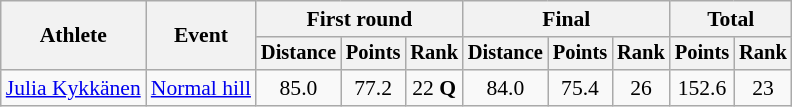<table class="wikitable" style="font-size:90%">
<tr>
<th rowspan=2>Athlete</th>
<th rowspan=2>Event</th>
<th colspan=3>First round</th>
<th colspan=3>Final</th>
<th colspan=2>Total</th>
</tr>
<tr style="font-size:95%">
<th>Distance</th>
<th>Points</th>
<th>Rank</th>
<th>Distance</th>
<th>Points</th>
<th>Rank</th>
<th>Points</th>
<th>Rank</th>
</tr>
<tr align=center>
<td align=left><a href='#'>Julia Kykkänen</a></td>
<td align=left><a href='#'>Normal hill</a></td>
<td>85.0</td>
<td>77.2</td>
<td>22 <strong>Q</strong></td>
<td>84.0</td>
<td>75.4</td>
<td>26</td>
<td>152.6</td>
<td>23</td>
</tr>
</table>
